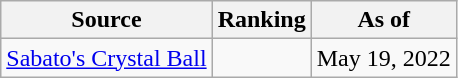<table class="wikitable" style="text-align:center">
<tr>
<th>Source</th>
<th>Ranking</th>
<th>As of</th>
</tr>
<tr>
<td align=left><a href='#'>Sabato's Crystal Ball</a></td>
<td></td>
<td>May 19, 2022</td>
</tr>
</table>
